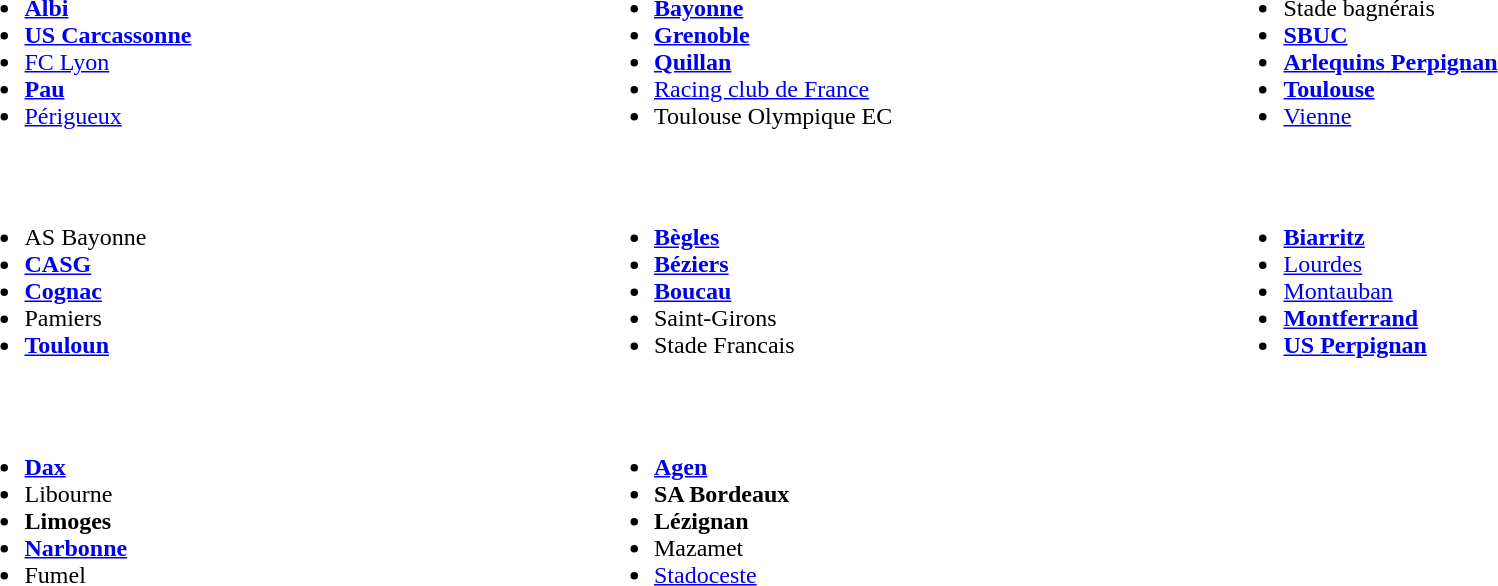<table width="100%" align="center" border="0" cellpadding="4" cellspacing="5">
<tr valign="top" align="left">
<td width="33%"><br><ul><li><strong><a href='#'>Albi</a></strong></li><li><strong><a href='#'>US Carcassonne</a></strong></li><li><a href='#'>FC Lyon</a></li><li><strong><a href='#'>Pau</a></strong></li><li><a href='#'>Périgueux</a></li></ul></td>
<td width="33%"><br><ul><li><strong><a href='#'>Bayonne</a></strong></li><li><strong><a href='#'>Grenoble</a></strong></li><li><strong><a href='#'>Quillan</a></strong></li><li><a href='#'>Racing club de France</a></li><li>Toulouse Olympique EC</li></ul></td>
<td width="33%"><br><ul><li>Stade bagnérais</li><li><strong><a href='#'>SBUC</a></strong></li><li><strong><a href='#'>Arlequins Perpignan</a></strong></li><li><strong><a href='#'>Toulouse</a></strong></li><li><a href='#'>Vienne</a></li></ul></td>
</tr>
<tr valign="top" align="left">
<td width="33%"><br><ul><li>AS Bayonne</li><li><strong><a href='#'>CASG</a></strong></li><li><strong><a href='#'>Cognac</a></strong></li><li>Pamiers</li><li><strong><a href='#'>Touloun</a></strong></li></ul></td>
<td width="33%"><br><ul><li><strong><a href='#'>Bègles</a></strong></li><li><strong><a href='#'>Béziers</a></strong></li><li><strong><a href='#'>Boucau</a></strong></li><li>Saint-Girons</li><li>Stade Francais</li></ul></td>
<td width="33%"><br><ul><li><strong><a href='#'>Biarritz</a></strong></li><li><a href='#'>Lourdes</a></li><li><a href='#'>Montauban</a></li><li><strong><a href='#'>Montferrand</a></strong></li><li><strong><a href='#'>US Perpignan</a></strong></li></ul></td>
</tr>
<tr valign="top" align="left">
<td width="33%"><br><ul><li><strong><a href='#'>Dax</a></strong></li><li>Libourne</li><li><strong>Limoges</strong></li><li><strong><a href='#'>Narbonne</a></strong></li><li>Fumel</li></ul></td>
<td width="33%"><br><ul><li><strong><a href='#'>Agen</a></strong></li><li><strong>SA Bordeaux</strong></li><li><strong>Lézignan</strong></li><li>Mazamet</li><li><a href='#'>Stadoceste</a></li></ul></td>
<td width="33%"></td>
</tr>
</table>
